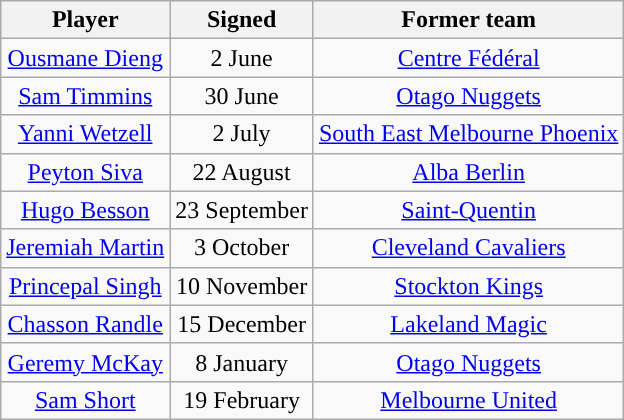<table class="wikitable sortable sortable" style="text-align: center">
<tr>
<th>Player</th>
<th>Signed</th>
<th>Former team</th>
</tr>
<tr>
<td><a href='#'>Ousmane Dieng</a></td>
<td>2 June</td>
<td><a href='#'>Centre Fédéral</a></td>
</tr>
<tr>
<td><a href='#'>Sam Timmins</a></td>
<td>30 June</td>
<td><a href='#'>Otago Nuggets</a></td>
</tr>
<tr>
<td><a href='#'>Yanni Wetzell</a></td>
<td>2 July</td>
<td><a href='#'>South East Melbourne Phoenix</a></td>
</tr>
<tr>
<td><a href='#'>Peyton Siva</a></td>
<td>22 August</td>
<td><a href='#'>Alba Berlin</a></td>
</tr>
<tr>
<td><a href='#'>Hugo Besson</a></td>
<td>23 September</td>
<td><a href='#'>Saint-Quentin</a></td>
</tr>
<tr>
<td><a href='#'>Jeremiah Martin</a></td>
<td>3 October</td>
<td><a href='#'>Cleveland Cavaliers</a></td>
</tr>
<tr>
<td><a href='#'>Princepal Singh</a></td>
<td>10 November</td>
<td><a href='#'>Stockton Kings</a></td>
</tr>
<tr>
<td><a href='#'>Chasson Randle</a></td>
<td>15 December</td>
<td><a href='#'>Lakeland Magic</a></td>
</tr>
<tr>
<td><a href='#'>Geremy McKay</a></td>
<td>8 January</td>
<td><a href='#'>Otago Nuggets</a></td>
</tr>
<tr>
<td><a href='#'>Sam Short</a></td>
<td>19 February</td>
<td><a href='#'>Melbourne United</a></td>
</tr>
</table>
